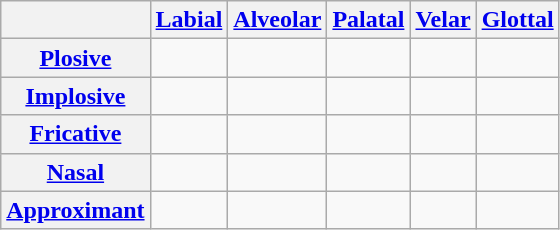<table class="wikitable" style="text-align:center">
<tr>
<th></th>
<th><a href='#'>Labial</a></th>
<th><a href='#'>Alveolar</a></th>
<th><a href='#'>Palatal</a></th>
<th><a href='#'>Velar</a></th>
<th><a href='#'>Glottal</a></th>
</tr>
<tr>
<th><a href='#'>Plosive</a></th>
<td> </td>
<td> </td>
<td> </td>
<td> </td>
<td></td>
</tr>
<tr>
<th><a href='#'>Implosive</a></th>
<td></td>
<td></td>
<td></td>
<td></td>
<td></td>
</tr>
<tr>
<th><a href='#'>Fricative</a></th>
<td></td>
<td></td>
<td></td>
<td></td>
<td></td>
</tr>
<tr>
<th><a href='#'>Nasal</a></th>
<td></td>
<td></td>
<td></td>
<td></td>
<td></td>
</tr>
<tr>
<th><a href='#'>Approximant</a></th>
<td></td>
<td></td>
<td></td>
<td></td>
<td></td>
</tr>
</table>
